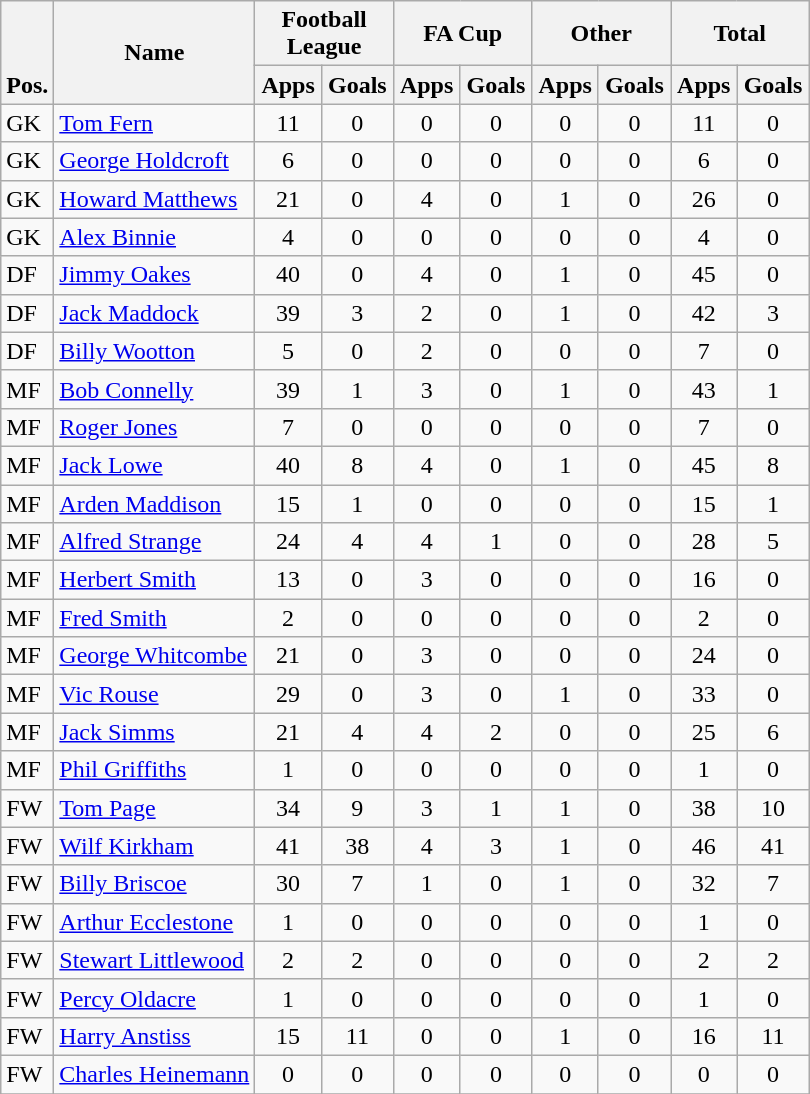<table class="wikitable" style="text-align:center">
<tr>
<th rowspan="2" valign="bottom">Pos.</th>
<th rowspan="2">Name</th>
<th colspan="2" width="85">Football League</th>
<th colspan="2" width="85">FA Cup</th>
<th colspan="2" width="85">Other</th>
<th colspan="2" width="85">Total</th>
</tr>
<tr>
<th>Apps</th>
<th>Goals</th>
<th>Apps</th>
<th>Goals</th>
<th>Apps</th>
<th>Goals</th>
<th>Apps</th>
<th>Goals</th>
</tr>
<tr>
<td align="left">GK</td>
<td align="left"> <a href='#'>Tom Fern</a></td>
<td>11</td>
<td>0</td>
<td>0</td>
<td>0</td>
<td>0</td>
<td>0</td>
<td>11</td>
<td>0</td>
</tr>
<tr>
<td align="left">GK</td>
<td align="left"> <a href='#'>George Holdcroft</a></td>
<td>6</td>
<td>0</td>
<td>0</td>
<td>0</td>
<td>0</td>
<td>0</td>
<td>6</td>
<td>0</td>
</tr>
<tr>
<td align="left">GK</td>
<td align="left"> <a href='#'>Howard Matthews</a></td>
<td>21</td>
<td>0</td>
<td>4</td>
<td>0</td>
<td>1</td>
<td>0</td>
<td>26</td>
<td>0</td>
</tr>
<tr>
<td align="left">GK</td>
<td align="left"> <a href='#'>Alex Binnie</a></td>
<td>4</td>
<td>0</td>
<td>0</td>
<td>0</td>
<td>0</td>
<td>0</td>
<td>4</td>
<td>0</td>
</tr>
<tr>
<td align="left">DF</td>
<td align="left"> <a href='#'>Jimmy Oakes</a></td>
<td>40</td>
<td>0</td>
<td>4</td>
<td>0</td>
<td>1</td>
<td>0</td>
<td>45</td>
<td>0</td>
</tr>
<tr>
<td align="left">DF</td>
<td align="left"> <a href='#'>Jack Maddock</a></td>
<td>39</td>
<td>3</td>
<td>2</td>
<td>0</td>
<td>1</td>
<td>0</td>
<td>42</td>
<td>3</td>
</tr>
<tr>
<td align="left">DF</td>
<td align="left"> <a href='#'>Billy Wootton</a></td>
<td>5</td>
<td>0</td>
<td>2</td>
<td>0</td>
<td>0</td>
<td>0</td>
<td>7</td>
<td>0</td>
</tr>
<tr>
<td align="left">MF</td>
<td align="left"> <a href='#'>Bob Connelly</a></td>
<td>39</td>
<td>1</td>
<td>3</td>
<td>0</td>
<td>1</td>
<td>0</td>
<td>43</td>
<td>1</td>
</tr>
<tr>
<td align="left">MF</td>
<td align="left"> <a href='#'>Roger Jones</a></td>
<td>7</td>
<td>0</td>
<td>0</td>
<td>0</td>
<td>0</td>
<td>0</td>
<td>7</td>
<td>0</td>
</tr>
<tr>
<td align="left">MF</td>
<td align="left"> <a href='#'>Jack Lowe</a></td>
<td>40</td>
<td>8</td>
<td>4</td>
<td>0</td>
<td>1</td>
<td>0</td>
<td>45</td>
<td>8</td>
</tr>
<tr>
<td align="left">MF</td>
<td align="left"> <a href='#'>Arden Maddison</a></td>
<td>15</td>
<td>1</td>
<td>0</td>
<td>0</td>
<td>0</td>
<td>0</td>
<td>15</td>
<td>1</td>
</tr>
<tr>
<td align="left">MF</td>
<td align="left"> <a href='#'>Alfred Strange</a></td>
<td>24</td>
<td>4</td>
<td>4</td>
<td>1</td>
<td>0</td>
<td>0</td>
<td>28</td>
<td>5</td>
</tr>
<tr>
<td align="left">MF</td>
<td align="left"> <a href='#'>Herbert Smith</a></td>
<td>13</td>
<td>0</td>
<td>3</td>
<td>0</td>
<td>0</td>
<td>0</td>
<td>16</td>
<td>0</td>
</tr>
<tr>
<td align="left">MF</td>
<td align="left"> <a href='#'>Fred Smith</a></td>
<td>2</td>
<td>0</td>
<td>0</td>
<td>0</td>
<td>0</td>
<td>0</td>
<td>2</td>
<td>0</td>
</tr>
<tr>
<td align="left">MF</td>
<td align="left"> <a href='#'>George Whitcombe</a></td>
<td>21</td>
<td>0</td>
<td>3</td>
<td>0</td>
<td>0</td>
<td>0</td>
<td>24</td>
<td>0</td>
</tr>
<tr>
<td align="left">MF</td>
<td align="left"> <a href='#'>Vic Rouse</a></td>
<td>29</td>
<td>0</td>
<td>3</td>
<td>0</td>
<td>1</td>
<td>0</td>
<td>33</td>
<td>0</td>
</tr>
<tr>
<td align="left">MF</td>
<td align="left"> <a href='#'>Jack Simms</a></td>
<td>21</td>
<td>4</td>
<td>4</td>
<td>2</td>
<td>0</td>
<td>0</td>
<td>25</td>
<td>6</td>
</tr>
<tr>
<td align="left">MF</td>
<td align="left"> <a href='#'>Phil Griffiths</a></td>
<td>1</td>
<td>0</td>
<td>0</td>
<td>0</td>
<td>0</td>
<td>0</td>
<td>1</td>
<td>0</td>
</tr>
<tr>
<td align="left">FW</td>
<td align="left"> <a href='#'>Tom Page</a></td>
<td>34</td>
<td>9</td>
<td>3</td>
<td>1</td>
<td>1</td>
<td>0</td>
<td>38</td>
<td>10</td>
</tr>
<tr>
<td align="left">FW</td>
<td align="left"> <a href='#'>Wilf Kirkham</a></td>
<td>41</td>
<td>38</td>
<td>4</td>
<td>3</td>
<td>1</td>
<td>0</td>
<td>46</td>
<td>41</td>
</tr>
<tr>
<td align="left">FW</td>
<td align="left"> <a href='#'>Billy Briscoe</a></td>
<td>30</td>
<td>7</td>
<td>1</td>
<td>0</td>
<td>1</td>
<td>0</td>
<td>32</td>
<td>7</td>
</tr>
<tr>
<td align="left">FW</td>
<td align="left"> <a href='#'>Arthur Ecclestone</a></td>
<td>1</td>
<td>0</td>
<td>0</td>
<td>0</td>
<td>0</td>
<td>0</td>
<td>1</td>
<td>0</td>
</tr>
<tr>
<td align="left">FW</td>
<td align="left"> <a href='#'>Stewart Littlewood</a></td>
<td>2</td>
<td>2</td>
<td>0</td>
<td>0</td>
<td>0</td>
<td>0</td>
<td>2</td>
<td>2</td>
</tr>
<tr>
<td align="left">FW</td>
<td align="left"> <a href='#'>Percy Oldacre</a></td>
<td>1</td>
<td>0</td>
<td>0</td>
<td>0</td>
<td>0</td>
<td>0</td>
<td>1</td>
<td>0</td>
</tr>
<tr>
<td align="left">FW</td>
<td align="left"> <a href='#'>Harry Anstiss</a></td>
<td>15</td>
<td>11</td>
<td>0</td>
<td>0</td>
<td>1</td>
<td>0</td>
<td>16</td>
<td>11</td>
</tr>
<tr>
<td align="left">FW</td>
<td align="left"> <a href='#'>Charles Heinemann</a></td>
<td>0</td>
<td>0</td>
<td>0</td>
<td>0</td>
<td>0</td>
<td>0</td>
<td>0</td>
<td>0</td>
</tr>
<tr>
</tr>
</table>
